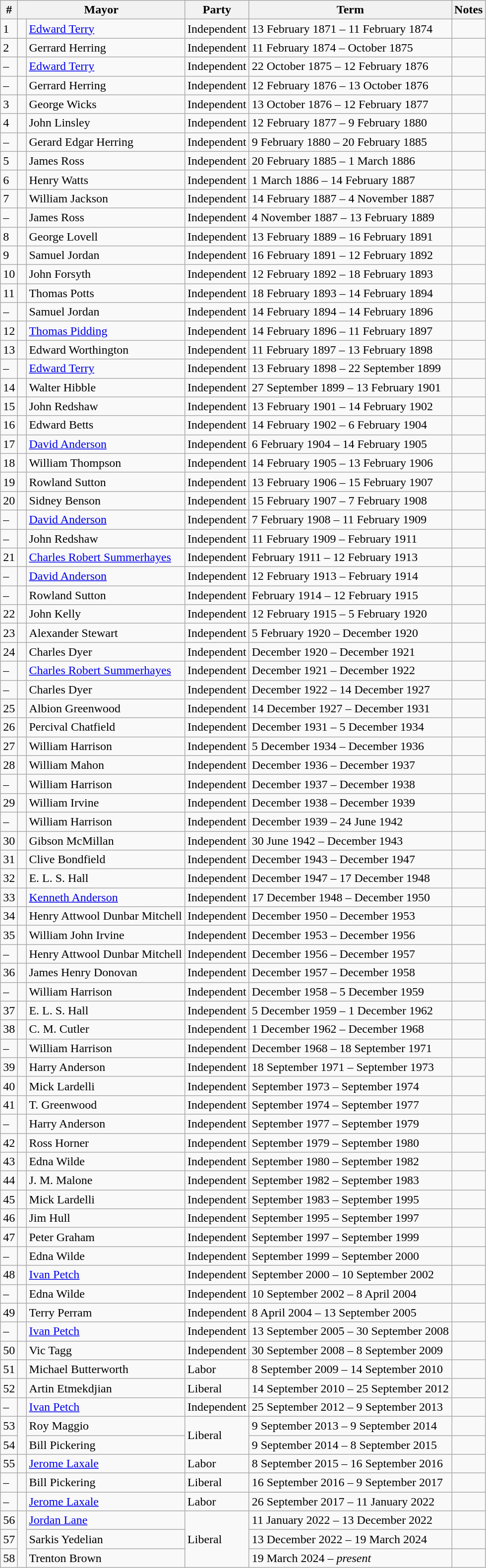<table class="wikitable">
<tr>
<th>#</th>
<th colspan="2">Mayor</th>
<th>Party</th>
<th>Term</th>
<th>Notes</th>
</tr>
<tr>
<td>1</td>
<td> </td>
<td><a href='#'>Edward Terry</a></td>
<td>Independent</td>
<td>13 February 1871 – 11 February 1874</td>
<td></td>
</tr>
<tr>
<td>2</td>
<td> </td>
<td>Gerrard Herring</td>
<td>Independent</td>
<td>11 February 1874 – October 1875</td>
<td></td>
</tr>
<tr>
<td>–</td>
<td> </td>
<td><a href='#'>Edward Terry</a></td>
<td>Independent</td>
<td>22 October 1875 – 12 February 1876</td>
<td></td>
</tr>
<tr>
<td>–</td>
<td> </td>
<td>Gerrard Herring</td>
<td>Independent</td>
<td>12 February 1876 – 13 October 1876</td>
<td></td>
</tr>
<tr>
<td>3</td>
<td> </td>
<td>George Wicks</td>
<td>Independent</td>
<td>13 October 1876 – 12 February 1877</td>
<td></td>
</tr>
<tr>
<td>4</td>
<td> </td>
<td>John Linsley</td>
<td>Independent</td>
<td>12 February 1877 – 9 February 1880</td>
<td></td>
</tr>
<tr>
<td>–</td>
<td> </td>
<td>Gerard Edgar Herring</td>
<td>Independent</td>
<td>9 February 1880 – 20 February 1885</td>
<td></td>
</tr>
<tr>
<td>5</td>
<td> </td>
<td>James Ross</td>
<td>Independent</td>
<td>20 February 1885 – 1 March 1886</td>
<td></td>
</tr>
<tr>
<td>6</td>
<td> </td>
<td>Henry Watts</td>
<td>Independent</td>
<td>1 March 1886 – 14 February 1887</td>
<td></td>
</tr>
<tr>
<td>7</td>
<td> </td>
<td>William Jackson</td>
<td>Independent</td>
<td>14 February 1887 – 4 November 1887</td>
<td></td>
</tr>
<tr>
<td>–</td>
<td> </td>
<td>James Ross</td>
<td>Independent</td>
<td>4 November 1887 – 13 February 1889</td>
<td></td>
</tr>
<tr>
<td>8</td>
<td> </td>
<td>George Lovell</td>
<td>Independent</td>
<td>13 February 1889 – 16 February 1891</td>
<td></td>
</tr>
<tr>
<td>9</td>
<td> </td>
<td>Samuel Jordan</td>
<td>Independent</td>
<td>16 February 1891 – 12 February 1892</td>
<td></td>
</tr>
<tr>
<td>10</td>
<td> </td>
<td>John Forsyth</td>
<td>Independent</td>
<td>12 February 1892 – 18 February 1893</td>
<td></td>
</tr>
<tr>
<td>11</td>
<td> </td>
<td>Thomas Potts</td>
<td>Independent</td>
<td>18 February 1893 – 14 February 1894</td>
<td></td>
</tr>
<tr>
<td>–</td>
<td> </td>
<td>Samuel Jordan</td>
<td>Independent</td>
<td>14 February 1894 – 14 February 1896</td>
<td></td>
</tr>
<tr>
<td>12</td>
<td> </td>
<td><a href='#'>Thomas Pidding</a></td>
<td>Independent</td>
<td>14 February 1896 – 11 February 1897</td>
<td></td>
</tr>
<tr>
<td>13</td>
<td> </td>
<td>Edward Worthington</td>
<td>Independent</td>
<td>11 February 1897 – 13 February 1898</td>
<td></td>
</tr>
<tr>
<td>–</td>
<td> </td>
<td><a href='#'>Edward Terry</a></td>
<td>Independent</td>
<td>13 February 1898 – 22 September 1899</td>
<td></td>
</tr>
<tr>
<td>14</td>
<td> </td>
<td>Walter Hibble</td>
<td>Independent</td>
<td>27 September 1899 – 13 February 1901</td>
<td></td>
</tr>
<tr>
<td>15</td>
<td> </td>
<td>John Redshaw</td>
<td>Independent</td>
<td>13 February 1901 – 14 February 1902</td>
<td></td>
</tr>
<tr>
<td>16</td>
<td> </td>
<td>Edward Betts</td>
<td>Independent</td>
<td>14 February 1902 – 6 February 1904</td>
<td></td>
</tr>
<tr>
<td>17</td>
<td> </td>
<td><a href='#'>David Anderson</a></td>
<td>Independent</td>
<td>6 February 1904 – 14 February 1905</td>
<td></td>
</tr>
<tr>
<td>18</td>
<td> </td>
<td>William Thompson</td>
<td>Independent</td>
<td>14 February 1905 – 13 February 1906</td>
<td></td>
</tr>
<tr>
<td>19</td>
<td> </td>
<td>Rowland Sutton</td>
<td>Independent</td>
<td>13 February 1906 – 15 February 1907</td>
<td></td>
</tr>
<tr>
<td>20</td>
<td> </td>
<td>Sidney Benson</td>
<td>Independent</td>
<td>15 February 1907 – 7 February 1908</td>
<td></td>
</tr>
<tr>
<td>–</td>
<td> </td>
<td><a href='#'>David Anderson</a></td>
<td>Independent</td>
<td>7 February 1908 – 11 February 1909</td>
<td></td>
</tr>
<tr>
<td>–</td>
<td> </td>
<td>John Redshaw</td>
<td>Independent</td>
<td>11 February 1909 – February 1911</td>
<td></td>
</tr>
<tr>
<td>21</td>
<td> </td>
<td><a href='#'>Charles Robert Summerhayes</a></td>
<td>Independent</td>
<td>February 1911 – 12 February 1913</td>
<td></td>
</tr>
<tr>
<td>–</td>
<td> </td>
<td><a href='#'>David Anderson</a></td>
<td>Independent</td>
<td>12 February 1913 – February 1914</td>
<td></td>
</tr>
<tr>
<td>–</td>
<td> </td>
<td>Rowland Sutton</td>
<td>Independent</td>
<td>February 1914 – 12 February 1915</td>
<td></td>
</tr>
<tr>
<td>22</td>
<td> </td>
<td>John Kelly</td>
<td>Independent</td>
<td>12 February 1915 – 5 February 1920</td>
<td></td>
</tr>
<tr>
<td>23</td>
<td> </td>
<td>Alexander Stewart</td>
<td>Independent</td>
<td>5 February 1920 – December 1920</td>
<td></td>
</tr>
<tr>
<td>24</td>
<td> </td>
<td>Charles Dyer</td>
<td>Independent</td>
<td>December 1920 – December 1921</td>
<td></td>
</tr>
<tr>
<td>–</td>
<td> </td>
<td><a href='#'>Charles Robert Summerhayes</a></td>
<td>Independent</td>
<td>December 1921 – December 1922</td>
<td></td>
</tr>
<tr>
<td>–</td>
<td> </td>
<td>Charles Dyer</td>
<td>Independent</td>
<td>December 1922 – 14 December 1927</td>
<td></td>
</tr>
<tr>
<td>25</td>
<td> </td>
<td>Albion Greenwood</td>
<td>Independent</td>
<td>14 December 1927 – December 1931</td>
<td></td>
</tr>
<tr>
<td>26</td>
<td> </td>
<td>Percival Chatfield</td>
<td>Independent</td>
<td>December 1931 – 5 December 1934</td>
<td></td>
</tr>
<tr>
<td>27</td>
<td> </td>
<td>William Harrison</td>
<td>Independent</td>
<td>5 December 1934 – December 1936</td>
<td></td>
</tr>
<tr>
<td>28</td>
<td> </td>
<td>William Mahon</td>
<td>Independent</td>
<td>December 1936 – December 1937</td>
<td></td>
</tr>
<tr>
<td>–</td>
<td> </td>
<td>William Harrison</td>
<td>Independent</td>
<td>December 1937 – December 1938</td>
<td></td>
</tr>
<tr>
<td>29</td>
<td> </td>
<td>William Irvine</td>
<td>Independent</td>
<td>December 1938 – December 1939</td>
<td></td>
</tr>
<tr>
<td>–</td>
<td> </td>
<td>William Harrison</td>
<td>Independent</td>
<td>December 1939 – 24 June 1942</td>
<td></td>
</tr>
<tr>
<td>30</td>
<td> </td>
<td>Gibson McMillan</td>
<td>Independent</td>
<td>30 June 1942 – December 1943</td>
<td></td>
</tr>
<tr>
<td>31</td>
<td> </td>
<td>Clive Bondfield</td>
<td>Independent</td>
<td>December 1943 – December 1947</td>
<td></td>
</tr>
<tr>
<td>32</td>
<td> </td>
<td>E. L. S. Hall</td>
<td>Independent</td>
<td>December 1947 – 17 December 1948</td>
<td></td>
</tr>
<tr>
<td>33</td>
<td> </td>
<td><a href='#'>Kenneth Anderson</a></td>
<td>Independent</td>
<td>17 December 1948 – December 1950</td>
<td></td>
</tr>
<tr>
<td>34</td>
<td> </td>
<td>Henry Attwool Dunbar Mitchell</td>
<td>Independent</td>
<td>December 1950 – December 1953</td>
<td></td>
</tr>
<tr>
<td>35</td>
<td> </td>
<td>William John Irvine</td>
<td>Independent</td>
<td>December 1953 – December 1956</td>
<td></td>
</tr>
<tr>
<td>–</td>
<td> </td>
<td>Henry Attwool Dunbar Mitchell </td>
<td>Independent</td>
<td>December 1956 – December 1957</td>
<td></td>
</tr>
<tr>
<td>36</td>
<td> </td>
<td>James Henry Donovan</td>
<td>Independent</td>
<td>December 1957 – December 1958</td>
<td></td>
</tr>
<tr>
<td>–</td>
<td> </td>
<td>William Harrison</td>
<td>Independent</td>
<td>December 1958 – 5 December 1959</td>
<td></td>
</tr>
<tr>
<td>37</td>
<td> </td>
<td>E. L. S. Hall</td>
<td>Independent</td>
<td>5 December 1959 – 1 December 1962</td>
<td></td>
</tr>
<tr>
<td>38</td>
<td> </td>
<td>C. M. Cutler</td>
<td>Independent</td>
<td>1 December 1962 – December 1968</td>
<td></td>
</tr>
<tr>
<td>–</td>
<td> </td>
<td>William Harrison</td>
<td>Independent</td>
<td>December 1968 – 18 September 1971</td>
<td></td>
</tr>
<tr>
<td>39</td>
<td> </td>
<td>Harry Anderson</td>
<td>Independent</td>
<td>18 September 1971 – September 1973</td>
<td></td>
</tr>
<tr>
<td>40</td>
<td> </td>
<td>Mick Lardelli</td>
<td>Independent</td>
<td>September 1973 – September 1974</td>
<td></td>
</tr>
<tr>
<td>41</td>
<td> </td>
<td>T. Greenwood</td>
<td>Independent</td>
<td>September 1974 – September 1977</td>
<td></td>
</tr>
<tr>
<td>–</td>
<td> </td>
<td>Harry Anderson</td>
<td>Independent</td>
<td>September 1977 – September 1979</td>
<td></td>
</tr>
<tr>
<td>42</td>
<td> </td>
<td>Ross Horner</td>
<td>Independent</td>
<td>September 1979 – September 1980</td>
<td></td>
</tr>
<tr>
<td>43</td>
<td> </td>
<td>Edna Wilde</td>
<td>Independent</td>
<td>September 1980 – September 1982</td>
<td></td>
</tr>
<tr>
<td>44</td>
<td> </td>
<td>J. M. Malone</td>
<td>Independent</td>
<td>September 1982 – September 1983</td>
<td></td>
</tr>
<tr>
<td>45</td>
<td> </td>
<td>Mick Lardelli </td>
<td>Independent</td>
<td>September 1983 – September 1995</td>
<td></td>
</tr>
<tr>
<td>46</td>
<td> </td>
<td>Jim Hull</td>
<td>Independent</td>
<td>September 1995 – September 1997</td>
<td></td>
</tr>
<tr>
<td>47</td>
<td> </td>
<td>Peter Graham </td>
<td>Independent</td>
<td>September 1997 – September 1999</td>
<td></td>
</tr>
<tr>
<td>–</td>
<td> </td>
<td>Edna Wilde </td>
<td>Independent</td>
<td>September 1999 – September 2000</td>
<td></td>
</tr>
<tr>
<td>48</td>
<td> </td>
<td><a href='#'>Ivan Petch</a></td>
<td>Independent</td>
<td>September 2000 – 10 September 2002</td>
<td></td>
</tr>
<tr>
<td>–</td>
<td> </td>
<td>Edna Wilde </td>
<td>Independent</td>
<td>10 September 2002 – 8 April 2004</td>
<td></td>
</tr>
<tr>
<td>49</td>
<td> </td>
<td>Terry Perram</td>
<td>Independent</td>
<td>8 April 2004 – 13 September 2005</td>
<td></td>
</tr>
<tr>
<td>–</td>
<td> </td>
<td><a href='#'>Ivan Petch</a></td>
<td>Independent</td>
<td>13 September 2005 – 30 September 2008</td>
<td></td>
</tr>
<tr>
<td>50</td>
<td> </td>
<td>Vic Tagg</td>
<td>Independent</td>
<td>30 September 2008 – 8 September 2009</td>
<td></td>
</tr>
<tr>
<td>51</td>
<td> </td>
<td>Michael Butterworth</td>
<td>Labor</td>
<td>8 September 2009 – 14 September 2010</td>
<td></td>
</tr>
<tr>
<td>52</td>
<td> </td>
<td>Artin Etmekdjian</td>
<td>Liberal</td>
<td>14 September 2010 – 25 September 2012</td>
<td></td>
</tr>
<tr>
<td>–</td>
<td> </td>
<td><a href='#'>Ivan Petch</a></td>
<td>Independent</td>
<td>25 September 2012 – 9 September 2013</td>
<td></td>
</tr>
<tr>
<td>53</td>
<td rowspan=2 > </td>
<td>Roy Maggio</td>
<td rowspan=2>Liberal</td>
<td>9 September 2013 – 9 September 2014</td>
<td></td>
</tr>
<tr>
<td>54</td>
<td>Bill Pickering</td>
<td>9 September 2014 – 8 September 2015</td>
<td></td>
</tr>
<tr>
<td>55</td>
<td> </td>
<td><a href='#'>Jerome Laxale</a></td>
<td>Labor</td>
<td>8 September 2015 – 16 September 2016</td>
<td></td>
</tr>
<tr>
<td>–</td>
<td> </td>
<td>Bill Pickering</td>
<td>Liberal</td>
<td>16 September 2016 – 9 September 2017</td>
<td></td>
</tr>
<tr>
<td>–</td>
<td> </td>
<td><a href='#'>Jerome Laxale</a></td>
<td>Labor</td>
<td>26 September 2017 – 11 January 2022</td>
<td></td>
</tr>
<tr>
<td>56</td>
<td rowspan=3 > </td>
<td><a href='#'>Jordan Lane</a></td>
<td rowspan=3>Liberal</td>
<td>11 January 2022 – 13 December 2022</td>
<td></td>
</tr>
<tr>
<td>57</td>
<td>Sarkis Yedelian </td>
<td>13 December 2022 – 19 March 2024</td>
<td></td>
</tr>
<tr>
<td>58</td>
<td>Trenton Brown</td>
<td>19 March 2024 – <em>present</em></td>
<td></td>
</tr>
</table>
